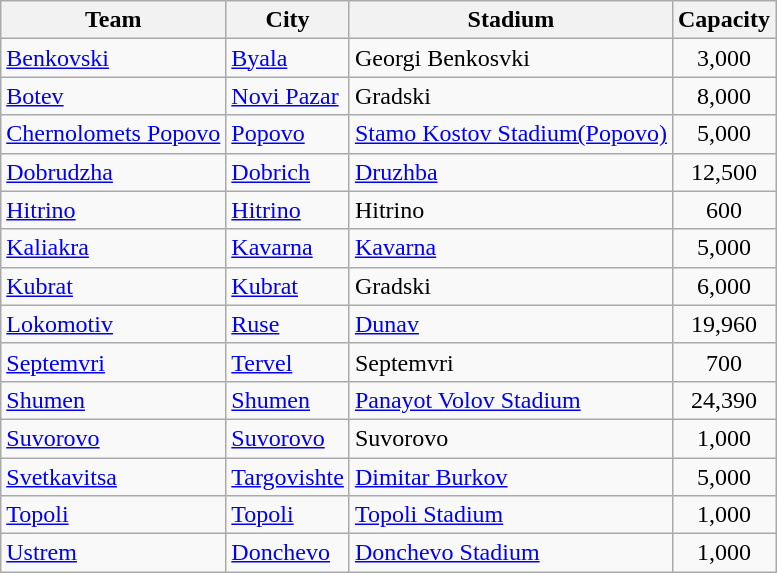<table class="wikitable sortable">
<tr>
<th>Team</th>
<th>City</th>
<th>Stadium</th>
<th>Capacity</th>
</tr>
<tr>
<td><a href='#'>Benkovski</a></td>
<td><a href='#'>Byala</a></td>
<td>Georgi Benkosvki</td>
<td align=center>3,000</td>
</tr>
<tr>
<td><a href='#'>Botev</a></td>
<td><a href='#'>Novi Pazar</a></td>
<td>Gradski</td>
<td align=center>8,000</td>
</tr>
<tr>
<td><a href='#'>Chernolomets Popovo</a></td>
<td><a href='#'>Popovo</a></td>
<td><a href='#'>Stamo Kostov Stadium(Popovo)</a></td>
<td align=center>5,000</td>
</tr>
<tr>
<td><a href='#'>Dobrudzha</a></td>
<td><a href='#'>Dobrich</a></td>
<td><a href='#'>Druzhba</a></td>
<td align=center>12,500</td>
</tr>
<tr>
<td><a href='#'>Hitrino</a></td>
<td><a href='#'>Hitrino</a></td>
<td>Hitrino</td>
<td align=center>600</td>
</tr>
<tr>
<td><a href='#'>Kaliakra</a></td>
<td><a href='#'>Kavarna</a></td>
<td><a href='#'>Kavarna</a></td>
<td align=center>5,000</td>
</tr>
<tr>
<td><a href='#'>Kubrat</a></td>
<td><a href='#'>Kubrat</a></td>
<td>Gradski</td>
<td align="center">6,000</td>
</tr>
<tr>
<td><a href='#'>Lokomotiv</a></td>
<td><a href='#'>Ruse</a></td>
<td><a href='#'>Dunav</a></td>
<td align=center>19,960</td>
</tr>
<tr>
<td><a href='#'>Septemvri</a></td>
<td><a href='#'>Tervel</a></td>
<td>Septemvri</td>
<td align="center">700</td>
</tr>
<tr>
<td><a href='#'>Shumen</a></td>
<td><a href='#'>Shumen</a></td>
<td><a href='#'>Panayot Volov Stadium</a></td>
<td align=center>24,390</td>
</tr>
<tr>
<td><a href='#'>Suvorovo</a></td>
<td><a href='#'>Suvorovo</a></td>
<td>Suvorovo</td>
<td align=center>1,000</td>
</tr>
<tr>
<td><a href='#'>Svetkavitsa</a></td>
<td><a href='#'>Targovishte</a></td>
<td><a href='#'>Dimitar Burkov</a></td>
<td align=center>5,000</td>
</tr>
<tr>
<td><a href='#'>Topoli</a></td>
<td><a href='#'>Topoli</a></td>
<td><a href='#'>Topoli Stadium</a></td>
<td align=center>1,000</td>
</tr>
<tr>
<td><a href='#'>Ustrem</a></td>
<td><a href='#'>Donchevo</a></td>
<td><a href='#'>Donchevo Stadium</a></td>
<td align=center>1,000</td>
</tr>
</table>
